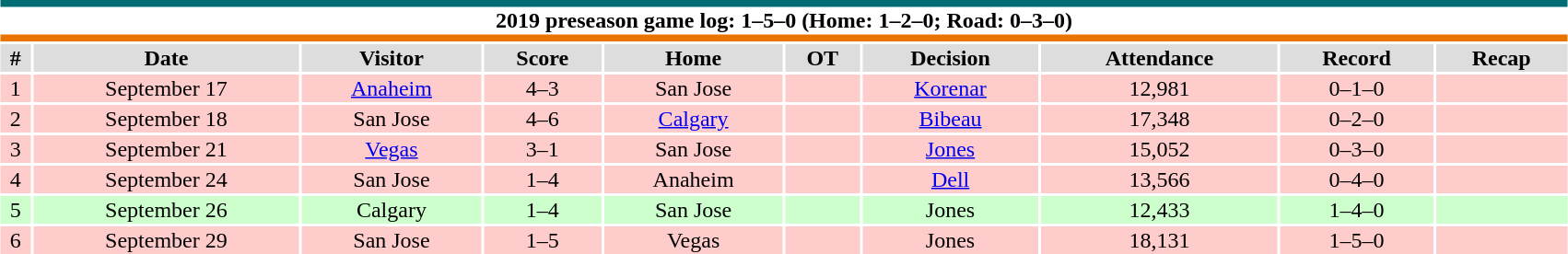<table class="toccolours collapsible collapsed" style="width:90%; clear:both; margin:1.5em auto; text-align:center;">
<tr>
<th colspan="10" style="background:#FFFFFF; border-top:#006D75 5px solid; border-bottom:#EA7200 5px solid;">2019 preseason game log: 1–5–0 (Home: 1–2–0; Road: 0–3–0)</th>
</tr>
<tr style="background:#ddd;">
<th>#</th>
<th>Date</th>
<th>Visitor</th>
<th>Score</th>
<th>Home</th>
<th>OT</th>
<th>Decision</th>
<th>Attendance</th>
<th>Record</th>
<th>Recap</th>
</tr>
<tr bgcolor=ffcccc>
<td>1</td>
<td>September 17</td>
<td><a href='#'>Anaheim</a></td>
<td>4–3</td>
<td>San Jose</td>
<td></td>
<td><a href='#'>Korenar</a></td>
<td>12,981</td>
<td>0–1–0</td>
<td></td>
</tr>
<tr bgcolor=ffcccc>
<td>2</td>
<td>September 18</td>
<td>San Jose</td>
<td>4–6</td>
<td><a href='#'>Calgary</a></td>
<td></td>
<td><a href='#'>Bibeau</a></td>
<td>17,348</td>
<td>0–2–0</td>
<td></td>
</tr>
<tr bgcolor=ffcccc>
<td>3</td>
<td>September 21</td>
<td><a href='#'>Vegas</a></td>
<td>3–1</td>
<td>San Jose</td>
<td></td>
<td><a href='#'>Jones</a></td>
<td>15,052</td>
<td>0–3–0</td>
<td></td>
</tr>
<tr bgcolor=ffcccc>
<td>4</td>
<td>September 24</td>
<td>San Jose</td>
<td>1–4</td>
<td>Anaheim</td>
<td></td>
<td><a href='#'>Dell</a></td>
<td>13,566</td>
<td>0–4–0</td>
<td></td>
</tr>
<tr bgcolor=ccffcc>
<td>5</td>
<td>September 26</td>
<td>Calgary</td>
<td>1–4</td>
<td>San Jose</td>
<td></td>
<td>Jones</td>
<td>12,433</td>
<td>1–4–0</td>
<td></td>
</tr>
<tr bgcolor=ffcccc>
<td>6</td>
<td>September 29</td>
<td>San Jose</td>
<td>1–5</td>
<td>Vegas</td>
<td></td>
<td>Jones</td>
<td>18,131</td>
<td>1–5–0</td>
<td></td>
</tr>
</table>
